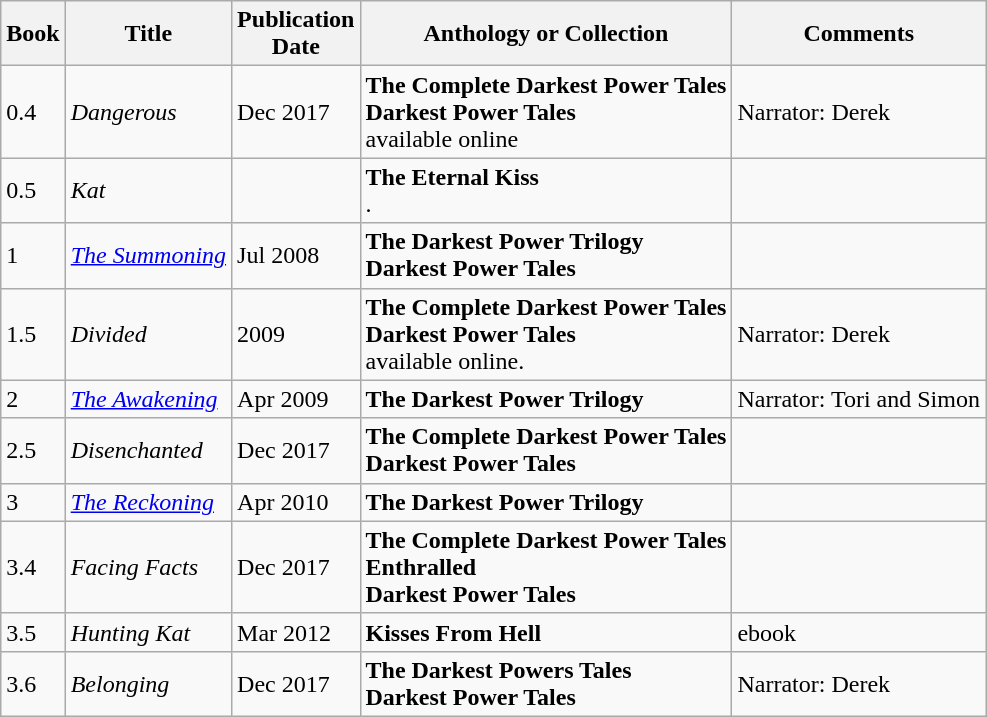<table class="wikitable">
<tr>
<th>Book<br></th>
<th>Title</th>
<th>Publication<br>Date</th>
<th>Anthology or Collection</th>
<th>Comments</th>
</tr>
<tr>
<td>0.4</td>
<td><em>Dangerous</em></td>
<td>Dec 2017</td>
<td><strong>The Complete Darkest Power Tales</strong><br><strong>Darkest Power Tales</strong><br>available online</td>
<td>Narrator: Derek</td>
</tr>
<tr>
<td>0.5</td>
<td><em>Kat</em></td>
<td></td>
<td><strong>The Eternal Kiss</strong><br> .</td>
<td></td>
</tr>
<tr>
<td>1</td>
<td><em><a href='#'>The Summoning</a></em></td>
<td>Jul 2008</td>
<td><strong>The Darkest Power Trilogy</strong><br><strong>Darkest Power Tales</strong></td>
<td></td>
</tr>
<tr>
<td>1.5</td>
<td><em>Divided</em></td>
<td>2009</td>
<td><strong>The Complete Darkest Power Tales</strong><br><strong>Darkest Power Tales</strong><br>available online.</td>
<td>Narrator: Derek</td>
</tr>
<tr>
<td>2</td>
<td><em><a href='#'>The Awakening</a></em></td>
<td>Apr 2009</td>
<td><strong>The Darkest Power Trilogy</strong></td>
<td>Narrator: Tori and Simon</td>
</tr>
<tr>
<td>2.5</td>
<td><em>Disenchanted</em></td>
<td>Dec 2017</td>
<td><strong>The Complete Darkest Power Tales</strong><br><strong>Darkest Power Tales</strong></td>
<td></td>
</tr>
<tr>
<td>3</td>
<td><em><a href='#'>The Reckoning</a></em></td>
<td>Apr 2010</td>
<td><strong>The Darkest Power Trilogy</strong></td>
<td></td>
</tr>
<tr>
<td>3.4</td>
<td><em>Facing Facts</em></td>
<td>Dec 2017</td>
<td><strong>The Complete Darkest Power Tales</strong><br><strong>Enthralled</strong><br><strong>Darkest Power Tales</strong></td>
<td></td>
</tr>
<tr>
<td>3.5</td>
<td><em>Hunting Kat</em></td>
<td>Mar 2012</td>
<td><strong>Kisses From Hell</strong></td>
<td>ebook</td>
</tr>
<tr>
<td>3.6</td>
<td><em>Belonging</em></td>
<td>Dec 2017</td>
<td><strong>The Darkest Powers Tales</strong><br><strong>Darkest Power Tales</strong></td>
<td>Narrator: Derek</td>
</tr>
</table>
